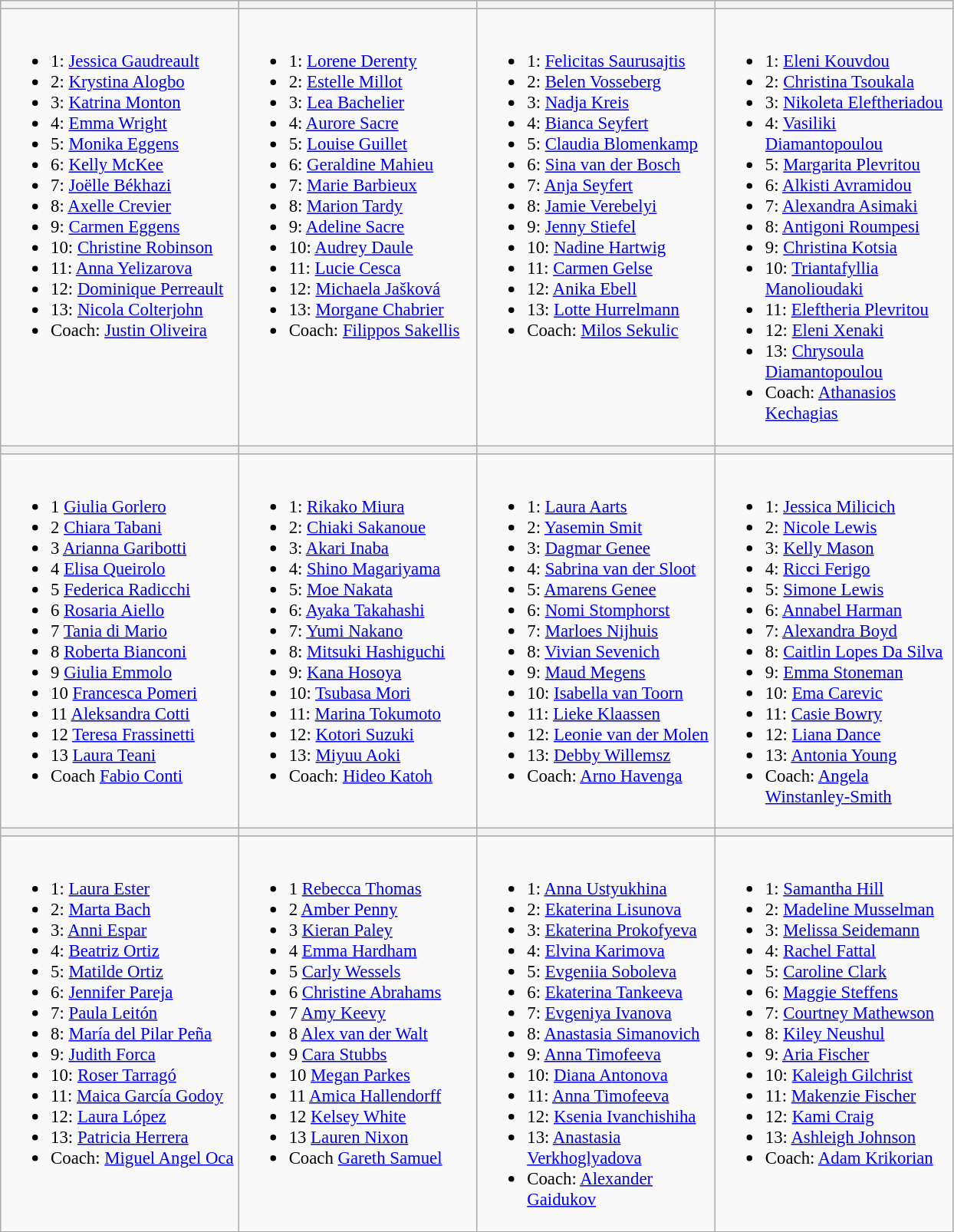<table class="wikitable" style="font-size:95%">
<tr>
<th width=200></th>
<th width=200></th>
<th width=200></th>
<th width=200></th>
</tr>
<tr>
<td valign=top><br><ul><li>1: <a href='#'>Jessica Gaudreault</a></li><li>2: <a href='#'>Krystina Alogbo</a></li><li>3: <a href='#'>Katrina Monton</a></li><li>4: <a href='#'>Emma Wright</a></li><li>5: <a href='#'>Monika Eggens</a></li><li>6: <a href='#'>Kelly McKee</a></li><li>7: <a href='#'>Joëlle Békhazi</a></li><li>8: <a href='#'>Axelle Crevier</a></li><li>9: <a href='#'>Carmen Eggens</a></li><li>10: <a href='#'>Christine Robinson</a></li><li>11: <a href='#'>Anna Yelizarova</a></li><li>12: <a href='#'>Dominique Perreault</a></li><li>13: <a href='#'>Nicola Colterjohn</a></li><li>Coach: <a href='#'>Justin Oliveira</a></li></ul></td>
<td valign=top><br><ul><li>1: <a href='#'>Lorene Derenty</a></li><li>2: <a href='#'>Estelle Millot</a></li><li>3: <a href='#'>Lea Bachelier</a></li><li>4: <a href='#'>Aurore Sacre</a></li><li>5: <a href='#'>Louise Guillet</a></li><li>6: <a href='#'>Geraldine Mahieu</a></li><li>7: <a href='#'>Marie Barbieux</a></li><li>8: <a href='#'>Marion Tardy</a></li><li>9: <a href='#'>Adeline Sacre</a></li><li>10: <a href='#'>Audrey Daule</a></li><li>11: <a href='#'>Lucie Cesca</a></li><li>12: <a href='#'>Michaela Jašková</a></li><li>13: <a href='#'>Morgane Chabrier</a></li><li>Coach: <a href='#'>Filippos Sakellis</a></li></ul></td>
<td valign=top><br><ul><li>1: <a href='#'>Felicitas Saurusajtis</a></li><li>2: <a href='#'>Belen Vosseberg</a></li><li>3: <a href='#'>Nadja Kreis</a></li><li>4: <a href='#'>Bianca Seyfert</a></li><li>5: <a href='#'>Claudia Blomenkamp</a></li><li>6: <a href='#'>Sina van der Bosch</a></li><li>7: <a href='#'>Anja Seyfert</a></li><li>8: <a href='#'>Jamie Verebelyi</a></li><li>9: <a href='#'>Jenny Stiefel</a></li><li>10: <a href='#'>Nadine Hartwig</a></li><li>11: <a href='#'>Carmen Gelse</a></li><li>12: <a href='#'>Anika Ebell</a></li><li>13: <a href='#'>Lotte Hurrelmann</a></li><li>Coach: <a href='#'>Milos Sekulic</a></li></ul></td>
<td valign=top><br><ul><li>1: <a href='#'>Eleni Kouvdou</a></li><li>2: <a href='#'>Christina Tsoukala</a></li><li>3: <a href='#'>Nikoleta Eleftheriadou</a></li><li>4: <a href='#'>Vasiliki Diamantopoulou</a></li><li>5: <a href='#'>Margarita Plevritou</a></li><li>6: <a href='#'>Alkisti Avramidou</a></li><li>7: <a href='#'>Alexandra Asimaki</a></li><li>8: <a href='#'>Antigoni Roumpesi</a></li><li>9: <a href='#'>Christina Kotsia</a></li><li>10: <a href='#'>Triantafyllia Manolioudaki</a></li><li>11: <a href='#'>Eleftheria Plevritou</a></li><li>12: <a href='#'>Eleni Xenaki</a></li><li>13: <a href='#'>Chrysoula Diamantopoulou</a></li><li>Coach: <a href='#'>Athanasios Kechagias</a></li></ul></td>
</tr>
<tr>
<th></th>
<th></th>
<th></th>
<th></th>
</tr>
<tr>
<td valign=top><br><ul><li>1 <a href='#'>Giulia Gorlero</a></li><li>2 <a href='#'>Chiara Tabani</a></li><li>3 <a href='#'>Arianna Garibotti</a></li><li>4 <a href='#'>Elisa Queirolo</a></li><li>5 <a href='#'>Federica Radicchi</a></li><li>6 <a href='#'>Rosaria Aiello</a></li><li>7 <a href='#'>Tania di Mario</a></li><li>8 <a href='#'>Roberta Bianconi</a></li><li>9 <a href='#'>Giulia Emmolo</a></li><li>10 <a href='#'>Francesca Pomeri</a></li><li>11 <a href='#'>Aleksandra Cotti</a></li><li>12 <a href='#'>Teresa Frassinetti</a></li><li>13 <a href='#'>Laura Teani</a></li><li>Coach <a href='#'>Fabio Conti</a></li></ul></td>
<td valign=top><br><ul><li>1: <a href='#'>Rikako Miura</a></li><li>2: <a href='#'>Chiaki Sakanoue</a></li><li>3: <a href='#'>Akari Inaba</a></li><li>4: <a href='#'>Shino Magariyama</a></li><li>5: <a href='#'>Moe Nakata</a></li><li>6: <a href='#'>Ayaka Takahashi</a></li><li>7: <a href='#'>Yumi Nakano</a></li><li>8: <a href='#'>Mitsuki Hashiguchi</a></li><li>9: <a href='#'>Kana Hosoya</a></li><li>10: <a href='#'>Tsubasa Mori</a></li><li>11: <a href='#'>Marina Tokumoto</a></li><li>12: <a href='#'>Kotori Suzuki</a></li><li>13: <a href='#'>Miyuu Aoki</a></li><li>Coach: <a href='#'>Hideo Katoh</a></li></ul></td>
<td valign=top><br><ul><li>1: <a href='#'>Laura Aarts</a></li><li>2: <a href='#'>Yasemin Smit</a></li><li>3: <a href='#'>Dagmar Genee</a></li><li>4: <a href='#'>Sabrina van der Sloot</a></li><li>5: <a href='#'>Amarens Genee</a></li><li>6: <a href='#'>Nomi Stomphorst</a></li><li>7: <a href='#'>Marloes Nijhuis</a></li><li>8: <a href='#'>Vivian Sevenich</a></li><li>9: <a href='#'>Maud Megens</a></li><li>10: <a href='#'>Isabella van Toorn</a></li><li>11: <a href='#'>Lieke Klaassen</a></li><li>12: <a href='#'>Leonie van der Molen</a></li><li>13: <a href='#'>Debby Willemsz</a></li><li>Coach: <a href='#'>Arno Havenga</a></li></ul></td>
<td valign=top><br><ul><li>1: <a href='#'>Jessica Milicich</a></li><li>2: <a href='#'>Nicole Lewis</a></li><li>3: <a href='#'>Kelly Mason</a></li><li>4: <a href='#'>Ricci Ferigo</a></li><li>5: <a href='#'>Simone Lewis</a></li><li>6: <a href='#'>Annabel Harman</a></li><li>7: <a href='#'>Alexandra Boyd</a></li><li>8: <a href='#'>Caitlin Lopes Da Silva</a></li><li>9: <a href='#'>Emma Stoneman</a></li><li>10: <a href='#'>Ema Carevic</a></li><li>11: <a href='#'>Casie Bowry</a></li><li>12: <a href='#'>Liana Dance</a></li><li>13: <a href='#'>Antonia Young</a></li><li>Coach: <a href='#'>Angela Winstanley-Smith</a></li></ul></td>
</tr>
<tr>
<th></th>
<th></th>
<th></th>
<th></th>
</tr>
<tr>
<td valign=top><br><ul><li>1: <a href='#'>Laura Ester</a></li><li>2: <a href='#'>Marta Bach</a></li><li>3: <a href='#'>Anni Espar</a></li><li>4: <a href='#'>Beatriz Ortiz</a></li><li>5: <a href='#'>Matilde Ortiz</a></li><li>6: <a href='#'>Jennifer Pareja</a></li><li>7: <a href='#'>Paula Leitón</a></li><li>8: <a href='#'>María del Pilar Peña</a></li><li>9: <a href='#'>Judith Forca</a></li><li>10: <a href='#'>Roser Tarragó</a></li><li>11: <a href='#'>Maica García Godoy</a></li><li>12: <a href='#'>Laura López</a></li><li>13: <a href='#'>Patricia Herrera</a></li><li>Coach: <a href='#'>Miguel Angel Oca</a></li></ul></td>
<td valign=top><br><ul><li>1 <a href='#'>Rebecca Thomas</a></li><li>2 <a href='#'>Amber Penny</a></li><li>3 <a href='#'>Kieran Paley</a></li><li>4 <a href='#'>Emma Hardham</a></li><li>5 <a href='#'>Carly Wessels</a></li><li>6 <a href='#'>Christine Abrahams</a></li><li>7 <a href='#'>Amy Keevy</a></li><li>8 <a href='#'>Alex van der Walt</a></li><li>9 <a href='#'>Cara Stubbs</a></li><li>10 <a href='#'>Megan Parkes</a></li><li>11 <a href='#'>Amica Hallendorff</a></li><li>12 <a href='#'>Kelsey White</a></li><li>13 <a href='#'>Lauren Nixon</a></li><li>Coach <a href='#'>Gareth Samuel</a></li></ul></td>
<td valign=top><br><ul><li>1: <a href='#'>Anna Ustyukhina</a></li><li>2: <a href='#'>Ekaterina Lisunova</a></li><li>3: <a href='#'>Ekaterina Prokofyeva</a></li><li>4: <a href='#'>Elvina Karimova</a></li><li>5: <a href='#'>Evgeniia Soboleva</a></li><li>6: <a href='#'>Ekaterina Tankeeva</a></li><li>7: <a href='#'>Evgeniya Ivanova</a></li><li>8: <a href='#'>Anastasia Simanovich</a></li><li>9: <a href='#'>Anna Timofeeva</a></li><li>10: <a href='#'>Diana Antonova</a></li><li>11: <a href='#'>Anna Timofeeva</a></li><li>12: <a href='#'>Ksenia Ivanchishiha</a></li><li>13: <a href='#'>Anastasia Verkhoglyadova</a></li><li>Coach: <a href='#'>Alexander Gaidukov</a></li></ul></td>
<td valign=top><br><ul><li>1: <a href='#'>Samantha Hill</a></li><li>2: <a href='#'>Madeline Musselman</a></li><li>3: <a href='#'>Melissa Seidemann</a></li><li>4: <a href='#'>Rachel Fattal</a></li><li>5: <a href='#'>Caroline Clark</a></li><li>6: <a href='#'>Maggie Steffens</a></li><li>7: <a href='#'>Courtney Mathewson</a></li><li>8: <a href='#'>Kiley Neushul</a></li><li>9: <a href='#'>Aria Fischer</a></li><li>10: <a href='#'>Kaleigh Gilchrist</a></li><li>11: <a href='#'>Makenzie Fischer</a></li><li>12: <a href='#'>Kami Craig</a></li><li>13: <a href='#'>Ashleigh Johnson</a></li><li>Coach: <a href='#'>Adam Krikorian</a></li></ul></td>
</tr>
</table>
